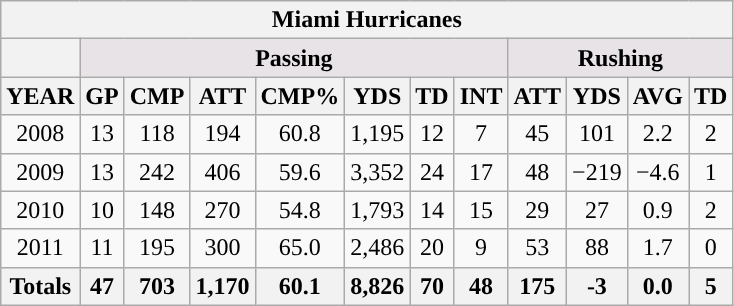<table class=wikitable style="text-align:center">
<tr>
<th colspan="15">Miami Hurricanes</th>
</tr>
<tr>
<th></th>
<th colspan="7" style="background:#e7e3e7;">Passing</th>
<th colspan="4" style="background:#e7e3e7;">Rushing</th>
</tr>
<tr>
<th>YEAR</th>
<th>GP</th>
<th>CMP</th>
<th>ATT</th>
<th>CMP%</th>
<th>YDS</th>
<th>TD</th>
<th>INT</th>
<th>ATT</th>
<th>YDS</th>
<th>AVG</th>
<th>TD</th>
</tr>
<tr>
<td>2008</td>
<td>13</td>
<td>118</td>
<td>194</td>
<td>60.8</td>
<td>1,195</td>
<td>12</td>
<td>7</td>
<td>45</td>
<td>101</td>
<td>2.2</td>
<td>2</td>
</tr>
<tr>
<td>2009</td>
<td>13</td>
<td>242</td>
<td>406</td>
<td>59.6</td>
<td>3,352</td>
<td>24</td>
<td>17</td>
<td>48</td>
<td>−219</td>
<td>−4.6</td>
<td>1</td>
</tr>
<tr>
<td>2010</td>
<td>10</td>
<td>148</td>
<td>270</td>
<td>54.8</td>
<td>1,793</td>
<td>14</td>
<td>15</td>
<td>29</td>
<td>27</td>
<td>0.9</td>
<td>2</td>
</tr>
<tr>
<td>2011</td>
<td>11</td>
<td>195</td>
<td>300</td>
<td>65.0</td>
<td>2,486</td>
<td>20</td>
<td>9</td>
<td>53</td>
<td>88</td>
<td>1.7</td>
<td>0</td>
</tr>
<tr>
<th>Totals</th>
<th>47</th>
<th>703</th>
<th>1,170</th>
<th>60.1</th>
<th>8,826</th>
<th>70</th>
<th>48</th>
<th>175</th>
<th>-3</th>
<th>0.0</th>
<th>5</th>
</tr>
</table>
